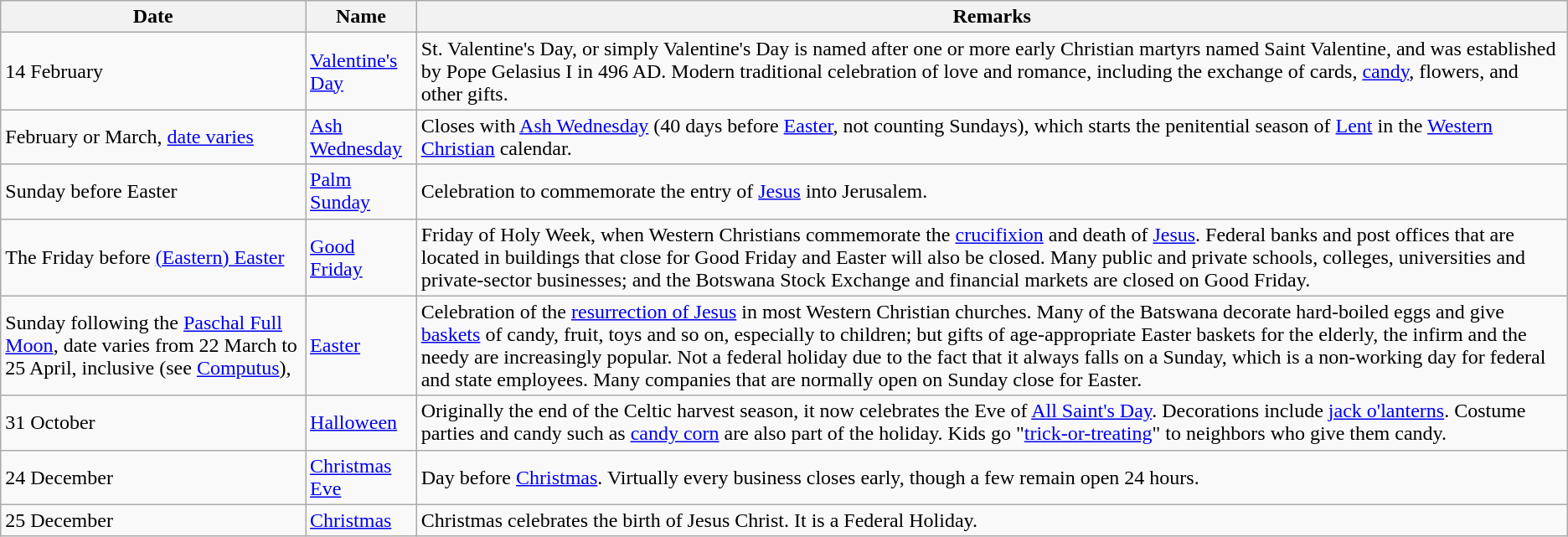<table class="wikitable">
<tr>
<th>Date</th>
<th>Name</th>
<th>Remarks</th>
</tr>
<tr>
<td>14 February</td>
<td><a href='#'>Valentine's Day</a></td>
<td>St. Valentine's Day, or simply Valentine's Day is named after one or more early Christian martyrs named Saint Valentine, and was established by Pope Gelasius I in 496 AD. Modern traditional celebration of love and romance, including the exchange of cards, <a href='#'>candy</a>, flowers, and other gifts.</td>
</tr>
<tr>
<td>February or March, <a href='#'>date varies</a></td>
<td><a href='#'>Ash Wednesday</a></td>
<td>Closes with <a href='#'>Ash Wednesday</a> (40 days before <a href='#'>Easter</a>, not counting Sundays), which starts the penitential season of <a href='#'>Lent</a> in the <a href='#'>Western Christian</a> calendar.</td>
</tr>
<tr>
<td>Sunday before Easter</td>
<td><a href='#'>Palm Sunday</a></td>
<td>Celebration to commemorate the entry of <a href='#'>Jesus</a> into Jerusalem.</td>
</tr>
<tr>
<td>The Friday before <a href='#'>(Eastern) Easter</a></td>
<td><a href='#'>Good Friday</a></td>
<td>Friday of Holy Week, when Western Christians commemorate the <a href='#'>crucifixion</a> and death of <a href='#'>Jesus</a>. Federal banks and post offices that are located in buildings that close for Good Friday and Easter will also be closed. Many public and private schools, colleges, universities and private-sector businesses; and the Botswana Stock Exchange and financial markets are closed on Good Friday.</td>
</tr>
<tr>
<td>Sunday following the <a href='#'>Paschal Full Moon</a>, date varies from 22 March to 25 April, inclusive (see <a href='#'>Computus</a>),</td>
<td><a href='#'>Easter</a></td>
<td>Celebration of the <a href='#'>resurrection of Jesus</a> in most Western Christian churches. Many of the Batswana decorate hard-boiled eggs and give <a href='#'>baskets</a> of candy, fruit, toys and so on, especially to children; but gifts of age-appropriate Easter baskets for the elderly, the infirm and the needy are increasingly popular.  Not a federal holiday due to the fact that it always falls on a Sunday, which is a non-working day for federal and state employees. Many companies that are normally open on Sunday close for Easter.</td>
</tr>
<tr>
<td>31 October</td>
<td><a href='#'>Halloween</a></td>
<td>Originally the end of the Celtic harvest season, it now celebrates the Eve of <a href='#'>All Saint's Day</a>. Decorations include <a href='#'>jack o'lanterns</a>. Costume parties and candy such as <a href='#'>candy corn</a> are also part of the holiday. Kids go "<a href='#'>trick-or-treating</a>" to neighbors who give them candy.</td>
</tr>
<tr>
<td>24 December</td>
<td><a href='#'>Christmas Eve</a></td>
<td>Day before <a href='#'>Christmas</a>. Virtually every business closes early, though a few remain open 24 hours.</td>
</tr>
<tr>
<td>25 December</td>
<td><a href='#'>Christmas</a></td>
<td>Christmas celebrates the birth of Jesus Christ. It is a Federal Holiday.</td>
</tr>
</table>
